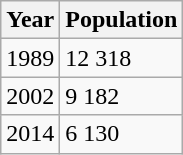<table class="wikitable">
<tr>
<th>Year</th>
<th>Population</th>
</tr>
<tr>
<td>1989</td>
<td>12 318</td>
</tr>
<tr>
<td>2002</td>
<td>9 182 </td>
</tr>
<tr>
<td>2014</td>
<td>6 130 </td>
</tr>
</table>
